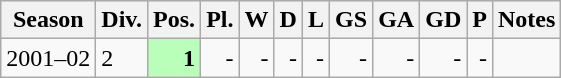<table class="wikitable">
<tr style="background:#efefef;">
<th>Season</th>
<th>Div.</th>
<th>Pos.</th>
<th>Pl.</th>
<th>W</th>
<th>D</th>
<th>L</th>
<th>GS</th>
<th>GA</th>
<th>GD</th>
<th>P</th>
<th>Notes</th>
</tr>
<tr>
<td>2001–02</td>
<td>2</td>
<td align=right bgcolor=#B9FFB9><strong>1</strong></td>
<td align=right>-</td>
<td align=right>-</td>
<td align=right>-</td>
<td align=right>-</td>
<td align=right>-</td>
<td align=right>-</td>
<td align=right>-</td>
<td align=right>-</td>
<td></td>
</tr>
</table>
